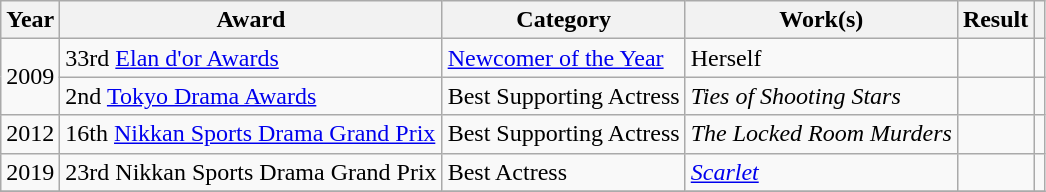<table class="wikitable">
<tr>
<th>Year</th>
<th>Award</th>
<th>Category</th>
<th>Work(s)</th>
<th>Result</th>
<th></th>
</tr>
<tr>
<td rowspan=2>2009</td>
<td>33rd <a href='#'>Elan d'or Awards</a></td>
<td><a href='#'>Newcomer of the Year</a></td>
<td>Herself</td>
<td></td>
<td></td>
</tr>
<tr>
<td>2nd <a href='#'>Tokyo Drama Awards</a></td>
<td>Best Supporting Actress</td>
<td><em>Ties of Shooting Stars</em></td>
<td></td>
<td></td>
</tr>
<tr>
<td>2012</td>
<td>16th <a href='#'>Nikkan Sports Drama Grand Prix</a></td>
<td>Best Supporting Actress</td>
<td><em>The Locked Room Murders</em></td>
<td></td>
<td></td>
</tr>
<tr>
<td>2019</td>
<td>23rd Nikkan Sports Drama Grand Prix</td>
<td>Best Actress</td>
<td><em><a href='#'>Scarlet</a></em></td>
<td></td>
<td></td>
</tr>
<tr>
</tr>
</table>
